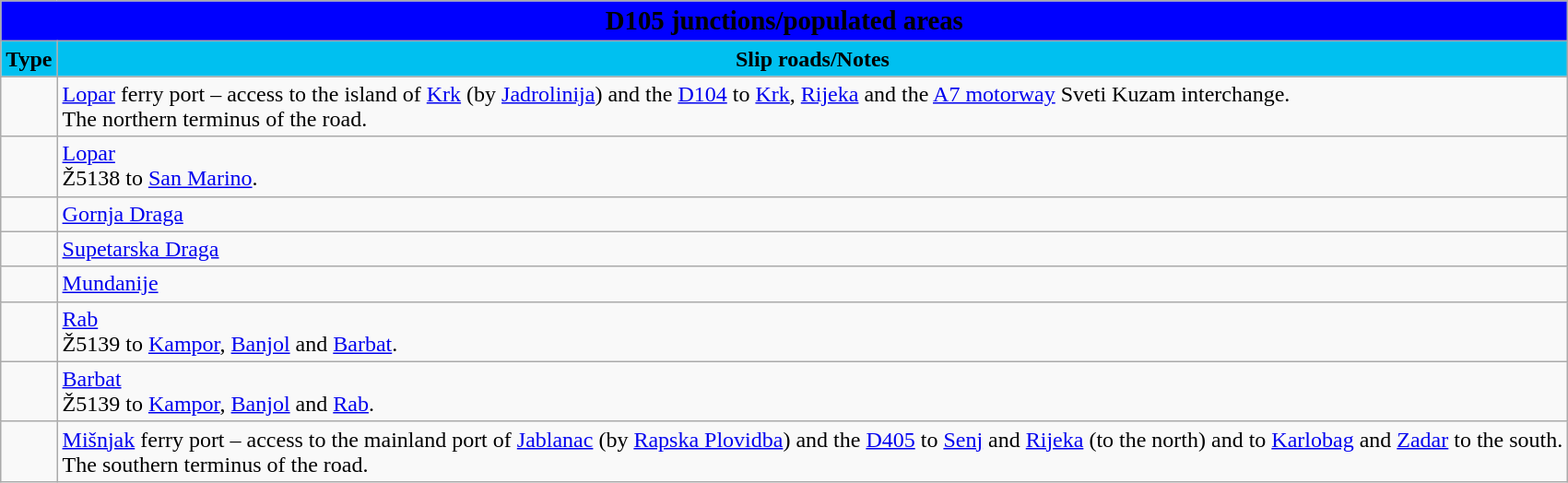<table class="wikitable">
<tr>
<td colspan=2 bgcolor=blue align=center style=margin-top:15><span><big><strong>D105 junctions/populated areas</strong></big></span></td>
</tr>
<tr>
<td align=center bgcolor=00c0f0><strong>Type</strong></td>
<td align=center bgcolor=00c0f0><strong>Slip roads/Notes</strong></td>
</tr>
<tr>
<td></td>
<td><a href='#'>Lopar</a> ferry port – access to the island of <a href='#'>Krk</a> (by <a href='#'>Jadrolinija</a>) and the <a href='#'>D104</a> to <a href='#'>Krk</a>, <a href='#'>Rijeka</a> and the <a href='#'>A7 motorway</a> Sveti Kuzam interchange.<br>The northern terminus of the road.</td>
</tr>
<tr>
<td></td>
<td><a href='#'>Lopar</a><br>Ž5138 to <a href='#'>San Marino</a>.</td>
</tr>
<tr>
<td></td>
<td><a href='#'>Gornja Draga</a></td>
</tr>
<tr>
<td></td>
<td><a href='#'>Supetarska Draga</a></td>
</tr>
<tr>
<td></td>
<td><a href='#'>Mundanije</a></td>
</tr>
<tr>
<td></td>
<td><a href='#'>Rab</a><br>Ž5139 to <a href='#'>Kampor</a>, <a href='#'>Banjol</a> and <a href='#'>Barbat</a>.</td>
</tr>
<tr>
<td></td>
<td><a href='#'>Barbat</a><br>Ž5139 to <a href='#'>Kampor</a>, <a href='#'>Banjol</a> and <a href='#'>Rab</a>.</td>
</tr>
<tr>
<td></td>
<td><a href='#'>Mišnjak</a> ferry port – access to the mainland port of <a href='#'>Jablanac</a> (by <a href='#'>Rapska Plovidba</a>) and the <a href='#'>D405</a> to <a href='#'>Senj</a> and <a href='#'>Rijeka</a> (to the north) and to <a href='#'>Karlobag</a> and <a href='#'>Zadar</a> to the south.<br>The southern terminus of the road.</td>
</tr>
</table>
